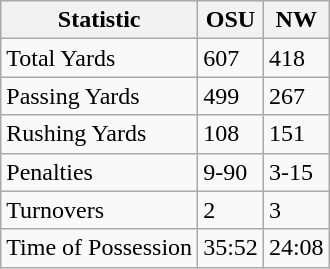<table class="wikitable">
<tr>
<th>Statistic</th>
<th>OSU</th>
<th>NW</th>
</tr>
<tr>
<td>Total Yards</td>
<td>607</td>
<td>418</td>
</tr>
<tr>
<td>Passing Yards</td>
<td>499</td>
<td>267</td>
</tr>
<tr>
<td>Rushing Yards</td>
<td>108</td>
<td>151</td>
</tr>
<tr>
<td>Penalties</td>
<td>9-90</td>
<td>3-15</td>
</tr>
<tr>
<td>Turnovers</td>
<td>2</td>
<td>3</td>
</tr>
<tr>
<td>Time of Possession</td>
<td>35:52</td>
<td>24:08</td>
</tr>
</table>
